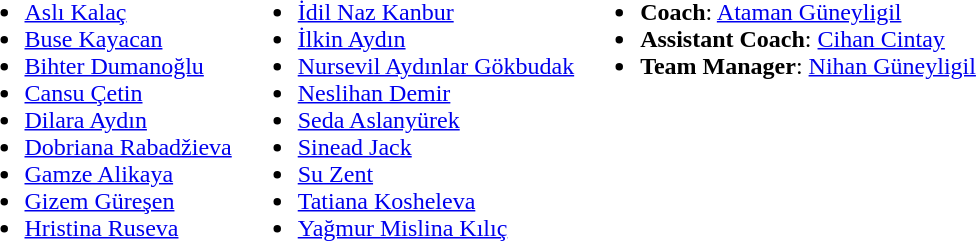<table>
<tr valign="top">
<td><br><ul><li> <a href='#'>Aslı Kalaç</a></li><li> <a href='#'>Buse Kayacan</a></li><li> <a href='#'>Bihter Dumanoğlu</a></li><li> <a href='#'>Cansu Çetin</a></li><li> <a href='#'>Dilara Aydın</a></li><li> <a href='#'>Dobriana Rabadžieva</a></li><li> <a href='#'>Gamze Alikaya</a></li><li> <a href='#'>Gizem Güreşen</a></li><li> <a href='#'>Hristina Ruseva</a></li></ul></td>
<td><br><ul><li> <a href='#'>İdil Naz Kanbur</a></li><li> <a href='#'>İlkin Aydın</a></li><li> <a href='#'>Nursevil Aydınlar Gökbudak</a></li><li> <a href='#'>Neslihan Demir</a></li><li> <a href='#'>Seda Aslanyürek</a></li><li> <a href='#'>Sinead Jack</a></li><li> <a href='#'>Su Zent</a></li><li> <a href='#'>Tatiana Kosheleva</a></li><li> <a href='#'>Yağmur Mislina Kılıç</a></li></ul></td>
<td><br><ul><li><strong>Coach</strong>:  <a href='#'>Ataman Güneyligil</a></li><li><strong>Assistant Coach</strong>:  <a href='#'>Cihan Cintay</a></li><li><strong>Team Manager</strong>:  <a href='#'>Nihan Güneyligil</a></li></ul></td>
</tr>
</table>
